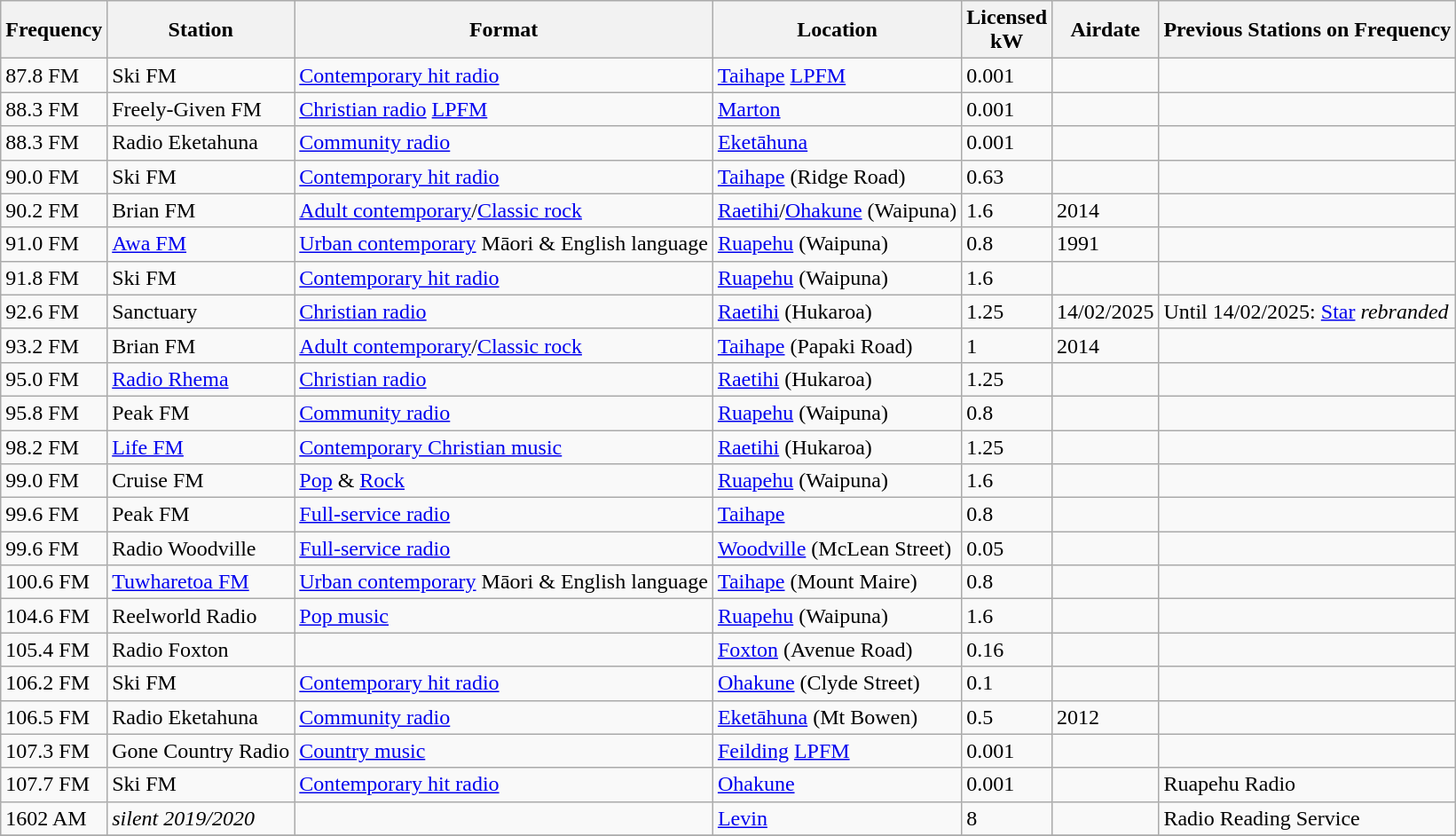<table class="wikitable sortable defaultleft col5right">
<tr>
<th scope="col">Frequency<br></th>
<th scope="col">Station</th>
<th scope="col">Format</th>
<th scope="col">Location</th>
<th scope="col">Licensed<br>kW</th>
<th scope="col">Airdate</th>
<th scope="col">Previous Stations on Frequency</th>
</tr>
<tr>
<td>87.8 FM</td>
<td>Ski FM</td>
<td><a href='#'>Contemporary hit radio</a></td>
<td><a href='#'>Taihape</a> <a href='#'>LPFM</a></td>
<td>0.001</td>
<td></td>
<td></td>
</tr>
<tr>
<td>88.3 FM</td>
<td>Freely-Given FM</td>
<td><a href='#'>Christian radio</a> <a href='#'>LPFM</a></td>
<td><a href='#'>Marton</a></td>
<td>0.001</td>
<td></td>
<td></td>
</tr>
<tr>
<td>88.3 FM</td>
<td>Radio Eketahuna</td>
<td><a href='#'>Community radio</a></td>
<td><a href='#'>Eketāhuna</a></td>
<td>0.001</td>
<td></td>
<td></td>
</tr>
<tr>
<td>90.0 FM</td>
<td>Ski FM</td>
<td><a href='#'>Contemporary hit radio</a></td>
<td><a href='#'>Taihape</a> (Ridge Road)</td>
<td>0.63</td>
<td></td>
<td></td>
</tr>
<tr>
<td>90.2 FM</td>
<td>Brian FM</td>
<td><a href='#'>Adult contemporary</a>/<a href='#'>Classic rock</a></td>
<td><a href='#'>Raetihi</a>/<a href='#'>Ohakune</a> (Waipuna)</td>
<td>1.6</td>
<td>2014</td>
<td></td>
</tr>
<tr>
<td>91.0 FM</td>
<td><a href='#'>Awa FM</a></td>
<td><a href='#'>Urban contemporary</a> Māori & English language</td>
<td><a href='#'>Ruapehu</a> (Waipuna)</td>
<td>0.8</td>
<td>1991</td>
<td></td>
</tr>
<tr>
<td>91.8 FM</td>
<td>Ski FM</td>
<td><a href='#'>Contemporary hit radio</a></td>
<td><a href='#'>Ruapehu</a> (Waipuna)</td>
<td>1.6</td>
<td></td>
<td></td>
</tr>
<tr>
<td>92.6 FM</td>
<td>Sanctuary</td>
<td><a href='#'>Christian radio</a></td>
<td><a href='#'>Raetihi</a> (Hukaroa)</td>
<td>1.25</td>
<td>14/02/2025</td>
<td>Until 14/02/2025: <a href='#'>Star</a> <em>rebranded</em></td>
</tr>
<tr>
<td>93.2 FM</td>
<td>Brian FM</td>
<td><a href='#'>Adult contemporary</a>/<a href='#'>Classic rock</a></td>
<td><a href='#'>Taihape</a> (Papaki Road)</td>
<td>1</td>
<td>2014</td>
<td></td>
</tr>
<tr>
<td>95.0 FM</td>
<td><a href='#'>Radio Rhema</a></td>
<td><a href='#'>Christian radio</a></td>
<td><a href='#'>Raetihi</a> (Hukaroa)</td>
<td>1.25</td>
<td></td>
<td></td>
</tr>
<tr>
<td>95.8 FM</td>
<td>Peak FM</td>
<td><a href='#'>Community radio</a></td>
<td><a href='#'>Ruapehu</a> (Waipuna)</td>
<td>0.8</td>
<td></td>
<td></td>
</tr>
<tr>
<td>98.2 FM</td>
<td><a href='#'>Life FM</a></td>
<td><a href='#'>Contemporary Christian music</a></td>
<td><a href='#'>Raetihi</a> (Hukaroa)</td>
<td>1.25</td>
<td></td>
<td></td>
</tr>
<tr>
<td>99.0 FM</td>
<td>Cruise FM</td>
<td><a href='#'>Pop</a> & <a href='#'>Rock</a></td>
<td><a href='#'>Ruapehu</a> (Waipuna)</td>
<td>1.6</td>
<td></td>
<td></td>
</tr>
<tr>
<td>99.6 FM</td>
<td>Peak FM</td>
<td><a href='#'>Full-service radio</a></td>
<td><a href='#'>Taihape</a></td>
<td>0.8</td>
<td></td>
<td></td>
</tr>
<tr>
<td>99.6 FM</td>
<td>Radio Woodville</td>
<td><a href='#'>Full-service radio</a></td>
<td><a href='#'>Woodville</a> (McLean Street)</td>
<td>0.05</td>
<td></td>
<td></td>
</tr>
<tr>
<td>100.6 FM</td>
<td><a href='#'>Tuwharetoa FM</a></td>
<td><a href='#'>Urban contemporary</a> Māori & English language</td>
<td><a href='#'>Taihape</a> (Mount Maire)</td>
<td>0.8</td>
<td></td>
<td></td>
</tr>
<tr>
<td>104.6 FM</td>
<td>Reelworld Radio</td>
<td><a href='#'>Pop music</a></td>
<td><a href='#'>Ruapehu</a> (Waipuna)</td>
<td>1.6</td>
<td></td>
<td></td>
</tr>
<tr>
<td>105.4 FM</td>
<td>Radio Foxton</td>
<td></td>
<td><a href='#'>Foxton</a> (Avenue Road)</td>
<td>0.16</td>
<td></td>
<td></td>
</tr>
<tr>
<td>106.2 FM</td>
<td>Ski FM</td>
<td><a href='#'>Contemporary hit radio</a></td>
<td><a href='#'>Ohakune</a> (Clyde Street)</td>
<td>0.1</td>
<td></td>
<td></td>
</tr>
<tr>
<td>106.5 FM</td>
<td>Radio Eketahuna</td>
<td><a href='#'>Community radio</a></td>
<td><a href='#'>Eketāhuna</a> (Mt Bowen)</td>
<td>0.5</td>
<td>2012</td>
<td></td>
</tr>
<tr>
<td>107.3 FM</td>
<td>Gone Country Radio</td>
<td><a href='#'>Country music</a></td>
<td><a href='#'>Feilding</a> <a href='#'>LPFM</a></td>
<td>0.001</td>
<td></td>
<td></td>
</tr>
<tr>
<td>107.7 FM</td>
<td>Ski FM</td>
<td><a href='#'>Contemporary hit radio</a></td>
<td><a href='#'>Ohakune</a></td>
<td>0.001</td>
<td></td>
<td>Ruapehu Radio</td>
</tr>
<tr>
<td>1602 AM</td>
<td><em>silent 2019/2020</em></td>
<td></td>
<td><a href='#'>Levin</a></td>
<td>8</td>
<td></td>
<td>Radio Reading Service</td>
</tr>
<tr>
</tr>
</table>
